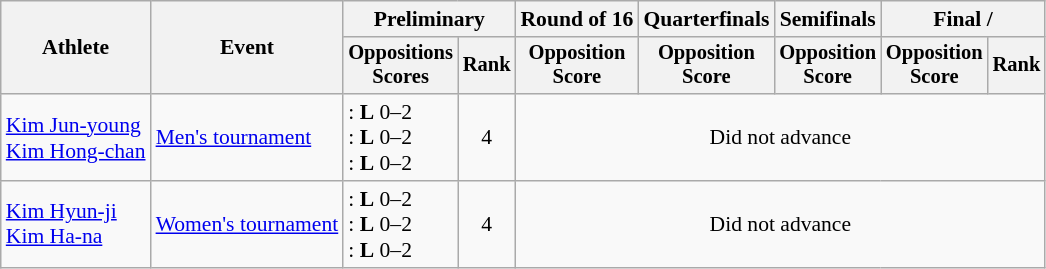<table class=wikitable style="font-size:90%; text-align:center;">
<tr>
<th rowspan=2>Athlete</th>
<th rowspan=2>Event</th>
<th colspan=2>Preliminary</th>
<th>Round of 16</th>
<th>Quarterfinals</th>
<th>Semifinals</th>
<th colspan=2>Final / </th>
</tr>
<tr style=font-size:95%>
<th>Oppositions<br>Scores</th>
<th>Rank</th>
<th>Opposition<br>Score</th>
<th>Opposition<br>Score</th>
<th>Opposition<br>Score</th>
<th>Opposition<br>Score</th>
<th>Rank</th>
</tr>
<tr>
<td align=left><a href='#'>Kim Jun-young</a><br><a href='#'>Kim Hong-chan</a></td>
<td align=left><a href='#'>Men's tournament</a></td>
<td align=left>: <strong>L</strong> 0–2<br>: <strong>L</strong> 0–2<br>: <strong>L</strong> 0–2</td>
<td>4</td>
<td colspan=5>Did not advance</td>
</tr>
<tr>
<td align=left><a href='#'>Kim Hyun-ji</a><br><a href='#'>Kim Ha-na</a></td>
<td align=left><a href='#'>Women's tournament</a></td>
<td align=left>: <strong>L</strong> 0–2<br>: <strong>L</strong> 0–2<br>: <strong>L</strong> 0–2</td>
<td>4</td>
<td colspan=5>Did not advance</td>
</tr>
</table>
